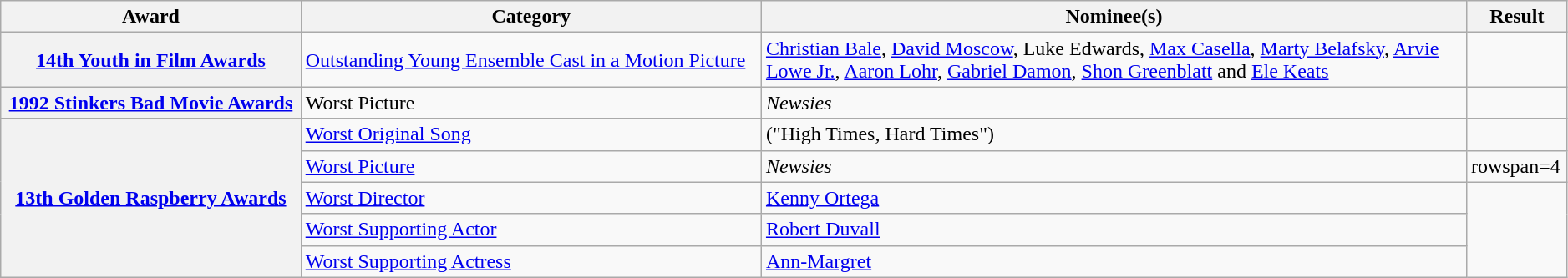<table class="wikitable sortable plainrowheaders" style="width:99%;">
<tr>
<th>Award</th>
<th>Category</th>
<th style="width:45%;">Nominee(s)</th>
<th>Result</th>
</tr>
<tr>
<th scope="row"><a href='#'>14th Youth in Film Awards</a></th>
<td><a href='#'>Outstanding Young Ensemble Cast in a Motion Picture</a></td>
<td><a href='#'>Christian Bale</a>, <a href='#'>David Moscow</a>, Luke Edwards, <a href='#'>Max Casella</a>, <a href='#'>Marty Belafsky</a>, <a href='#'>Arvie Lowe Jr.</a>, <a href='#'>Aaron Lohr</a>, <a href='#'>Gabriel Damon</a>, <a href='#'>Shon Greenblatt</a> and <a href='#'>Ele Keats</a></td>
<td></td>
</tr>
<tr>
<th scope="row"><a href='#'>1992 Stinkers Bad Movie Awards</a></th>
<td>Worst Picture</td>
<td><em>Newsies</em></td>
<td></td>
</tr>
<tr>
<th rowspan="5" scope="row"><a href='#'>13th Golden Raspberry Awards</a></th>
<td><a href='#'>Worst Original Song</a></td>
<td>("High Times, Hard Times")</td>
<td></td>
</tr>
<tr>
<td><a href='#'>Worst Picture</a></td>
<td><em>Newsies</em></td>
<td>rowspan=4 </td>
</tr>
<tr>
<td><a href='#'>Worst Director</a></td>
<td><a href='#'>Kenny Ortega</a></td>
</tr>
<tr>
<td><a href='#'>Worst Supporting Actor</a></td>
<td><a href='#'>Robert Duvall</a></td>
</tr>
<tr>
<td><a href='#'>Worst Supporting Actress</a></td>
<td><a href='#'>Ann-Margret</a></td>
</tr>
</table>
